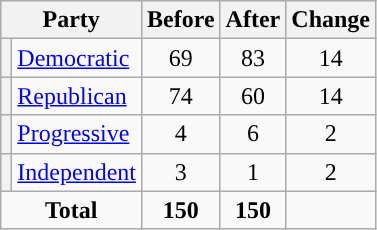<table class="wikitable" style="text-align:center;">
<tr>
<th colspan="2">Party</th>
<th>Before</th>
<th>After</th>
<th>Change</th>
</tr>
<tr>
<th style="background-color:"></th>
<td style="text-align:left;"><a href='#'>Democratic</a></td>
<td>69</td>
<td>83</td>
<td> 14</td>
</tr>
<tr>
<th style="background-color:"></th>
<td style="text-align:left;"><a href='#'>Republican</a></td>
<td>74</td>
<td>60</td>
<td> 14</td>
</tr>
<tr>
<th style="background-color:"></th>
<td style="text-align:left;"><a href='#'>Progressive</a></td>
<td>4</td>
<td>6</td>
<td> 2</td>
</tr>
<tr>
<th style="background-color:"></th>
<td style="text-align:left;"><a href='#'>Independent</a></td>
<td>3</td>
<td>1</td>
<td> 2</td>
</tr>
<tr>
<td colspan="2"><strong>Total</strong></td>
<td><strong>150</strong></td>
<td><strong>150</strong></td>
<td></td>
</tr>
</table>
